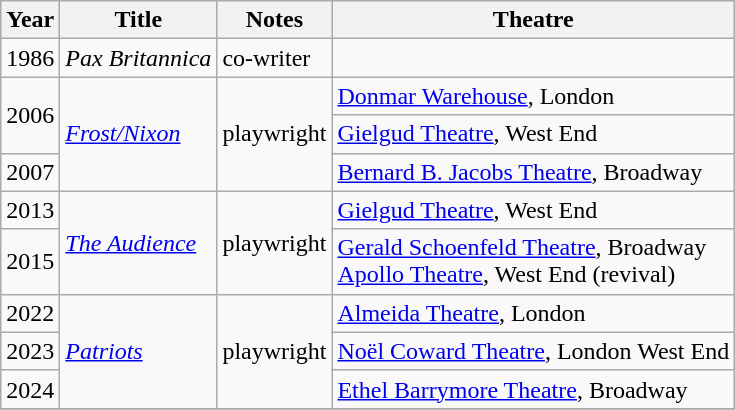<table class="wikitable">
<tr>
<th>Year</th>
<th>Title</th>
<th>Notes</th>
<th class="unsortable">Theatre</th>
</tr>
<tr>
<td>1986</td>
<td><em>Pax Britannica</em></td>
<td>co-writer</td>
<td></td>
</tr>
<tr>
<td rowspan=2>2006</td>
<td rowspan=3><em><a href='#'>Frost/Nixon</a></em></td>
<td rowspan=3>playwright</td>
<td><a href='#'>Donmar Warehouse</a>, London</td>
</tr>
<tr>
<td><a href='#'>Gielgud Theatre</a>, West End</td>
</tr>
<tr>
<td>2007</td>
<td><a href='#'>Bernard B. Jacobs Theatre</a>, Broadway</td>
</tr>
<tr>
<td>2013</td>
<td rowspan=2><em><a href='#'>The Audience</a></em></td>
<td rowspan=2>playwright</td>
<td><a href='#'>Gielgud Theatre</a>, West End</td>
</tr>
<tr>
<td>2015</td>
<td><a href='#'>Gerald Schoenfeld Theatre</a>, Broadway <br> <a href='#'>Apollo Theatre</a>, West End (revival)</td>
</tr>
<tr>
<td>2022</td>
<td rowspan="3"><em><a href='#'>Patriots</a></em></td>
<td rowspan="3">playwright</td>
<td><a href='#'>Almeida Theatre</a>, London</td>
</tr>
<tr>
<td>2023</td>
<td><a href='#'>Noël Coward Theatre</a>, London West End</td>
</tr>
<tr>
<td>2024</td>
<td><a href='#'>Ethel Barrymore Theatre</a>, Broadway</td>
</tr>
<tr>
</tr>
</table>
